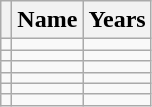<table class="wikitable">
<tr>
<th></th>
<th>Name</th>
<th>Years</th>
</tr>
<tr>
<td></td>
<td></td>
<td></td>
</tr>
<tr>
<td></td>
<td></td>
<td></td>
</tr>
<tr>
<td></td>
<td></td>
<td></td>
</tr>
<tr>
<td></td>
<td></td>
<td></td>
</tr>
<tr>
<td></td>
<td></td>
<td></td>
</tr>
<tr>
<td></td>
<td></td>
<td></td>
</tr>
</table>
